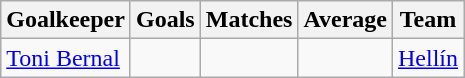<table class="wikitable">
<tr>
<th>Goalkeeper</th>
<th>Goals</th>
<th>Matches</th>
<th>Average</th>
<th>Team</th>
</tr>
<tr>
<td> <a href='#'>Toni Bernal</a></td>
<td></td>
<td></td>
<td></td>
<td><a href='#'>Hellín</a></td>
</tr>
</table>
